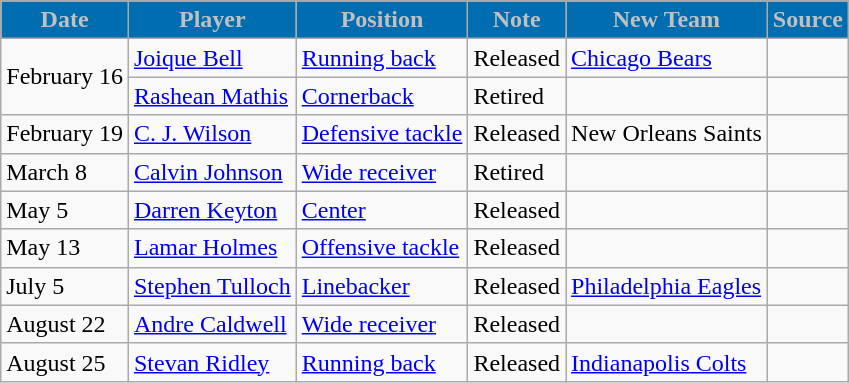<table class="wikitable">
<tr>
<th style="background:#006DB0;color:silver">Date</th>
<th style="background:#006DB0;color:silver">Player</th>
<th style="background:#006DB0;color:silver">Position</th>
<th style="background:#006DB0;color:silver">Note</th>
<th style="background:#006DB0;color:silver">New Team</th>
<th style="background:#006DB0;color:silver">Source</th>
</tr>
<tr>
<td rowspan="2">February 16</td>
<td><a href='#'>Joique Bell</a></td>
<td><a href='#'>Running back</a></td>
<td>Released</td>
<td><a href='#'>Chicago Bears</a></td>
<td></td>
</tr>
<tr>
<td><a href='#'>Rashean Mathis</a></td>
<td><a href='#'>Cornerback</a></td>
<td>Retired</td>
<td></td>
<td></td>
</tr>
<tr>
<td>February 19</td>
<td><a href='#'>C. J. Wilson</a></td>
<td><a href='#'>Defensive tackle</a></td>
<td>Released</td>
<td>New Orleans Saints</td>
<td></td>
</tr>
<tr>
<td>March 8</td>
<td><a href='#'>Calvin Johnson</a></td>
<td><a href='#'>Wide receiver</a></td>
<td>Retired</td>
<td></td>
<td></td>
</tr>
<tr>
<td>May 5</td>
<td><a href='#'>Darren Keyton</a></td>
<td><a href='#'>Center</a></td>
<td>Released</td>
<td></td>
<td></td>
</tr>
<tr>
<td>May 13</td>
<td><a href='#'>Lamar Holmes</a></td>
<td><a href='#'>Offensive tackle</a></td>
<td>Released</td>
<td></td>
<td></td>
</tr>
<tr>
<td>July 5</td>
<td><a href='#'>Stephen Tulloch</a></td>
<td><a href='#'>Linebacker</a></td>
<td>Released</td>
<td><a href='#'>Philadelphia Eagles</a></td>
<td></td>
</tr>
<tr>
<td>August 22</td>
<td><a href='#'>Andre Caldwell</a></td>
<td><a href='#'>Wide receiver</a></td>
<td>Released</td>
<td></td>
<td></td>
</tr>
<tr>
<td>August 25</td>
<td><a href='#'>Stevan Ridley</a></td>
<td><a href='#'>Running back</a></td>
<td>Released</td>
<td><a href='#'>Indianapolis Colts</a></td>
<td></td>
</tr>
</table>
